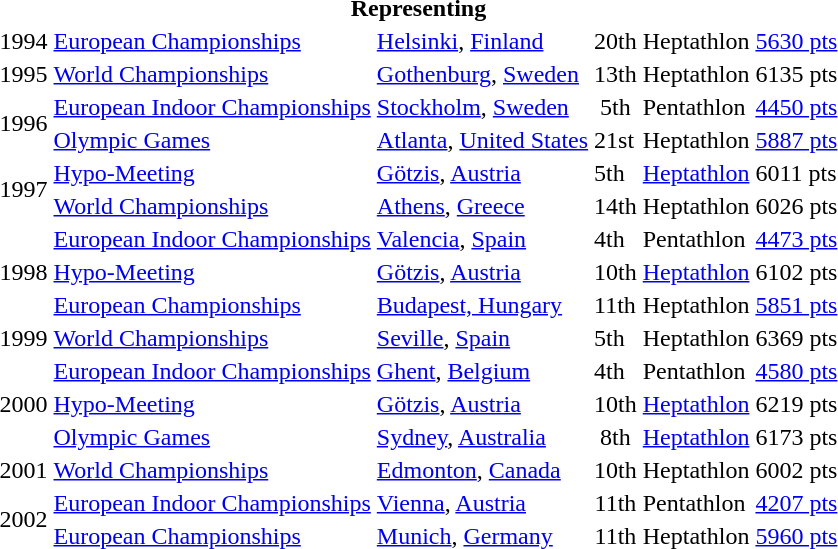<table>
<tr>
<th colspan="6">Representing </th>
</tr>
<tr>
<td>1994</td>
<td><a href='#'>European Championships</a></td>
<td><a href='#'>Helsinki</a>, <a href='#'>Finland</a></td>
<td align="center">20th</td>
<td>Heptathlon</td>
<td><a href='#'>5630 pts</a></td>
</tr>
<tr>
<td>1995</td>
<td><a href='#'>World Championships</a></td>
<td><a href='#'>Gothenburg</a>, <a href='#'>Sweden</a></td>
<td align="center">13th</td>
<td>Heptathlon</td>
<td>6135 pts</td>
</tr>
<tr>
<td rowspan=2>1996</td>
<td><a href='#'>European Indoor Championships</a></td>
<td><a href='#'>Stockholm</a>, <a href='#'>Sweden</a></td>
<td align="center">5th</td>
<td>Pentathlon</td>
<td><a href='#'>4450 pts</a></td>
</tr>
<tr>
<td><a href='#'>Olympic Games</a></td>
<td><a href='#'>Atlanta</a>, <a href='#'>United States</a></td>
<td>21st</td>
<td>Heptathlon</td>
<td><a href='#'>5887 pts</a></td>
</tr>
<tr>
<td rowspan=2>1997</td>
<td><a href='#'>Hypo-Meeting</a></td>
<td><a href='#'>Götzis</a>, <a href='#'>Austria</a></td>
<td>5th</td>
<td><a href='#'>Heptathlon</a></td>
<td>6011 pts</td>
</tr>
<tr>
<td><a href='#'>World Championships</a></td>
<td><a href='#'>Athens</a>, <a href='#'>Greece</a></td>
<td>14th</td>
<td>Heptathlon</td>
<td>6026 pts</td>
</tr>
<tr>
<td rowspan=3>1998</td>
<td><a href='#'>European Indoor Championships</a></td>
<td><a href='#'>Valencia</a>, <a href='#'>Spain</a></td>
<td>4th</td>
<td>Pentathlon</td>
<td><a href='#'>4473 pts</a></td>
</tr>
<tr>
<td><a href='#'>Hypo-Meeting</a></td>
<td><a href='#'>Götzis</a>, <a href='#'>Austria</a></td>
<td>10th</td>
<td><a href='#'>Heptathlon</a></td>
<td>6102 pts</td>
</tr>
<tr>
<td><a href='#'>European Championships</a></td>
<td><a href='#'>Budapest, Hungary</a></td>
<td>11th</td>
<td>Heptathlon</td>
<td><a href='#'>5851 pts</a></td>
</tr>
<tr>
<td>1999</td>
<td><a href='#'>World Championships</a></td>
<td><a href='#'>Seville</a>, <a href='#'>Spain</a></td>
<td>5th</td>
<td>Heptathlon</td>
<td>6369 pts</td>
</tr>
<tr>
<td rowspan=3>2000</td>
<td><a href='#'>European Indoor Championships</a></td>
<td><a href='#'>Ghent</a>, <a href='#'>Belgium</a></td>
<td>4th</td>
<td>Pentathlon</td>
<td><a href='#'>4580 pts</a></td>
</tr>
<tr>
<td><a href='#'>Hypo-Meeting</a></td>
<td><a href='#'>Götzis</a>, <a href='#'>Austria</a></td>
<td>10th</td>
<td><a href='#'>Heptathlon</a></td>
<td>6219 pts</td>
</tr>
<tr>
<td><a href='#'>Olympic Games</a></td>
<td><a href='#'>Sydney</a>, <a href='#'>Australia</a></td>
<td align="center">8th</td>
<td><a href='#'>Heptathlon</a></td>
<td>6173 pts</td>
</tr>
<tr>
<td>2001</td>
<td><a href='#'>World Championships</a></td>
<td><a href='#'>Edmonton</a>, <a href='#'>Canada</a></td>
<td align="center">10th</td>
<td>Heptathlon</td>
<td>6002 pts</td>
</tr>
<tr>
<td rowspan=2>2002</td>
<td><a href='#'>European Indoor Championships</a></td>
<td><a href='#'>Vienna</a>, <a href='#'>Austria</a></td>
<td align="center">11th</td>
<td>Pentathlon</td>
<td><a href='#'>4207 pts</a></td>
</tr>
<tr>
<td><a href='#'>European Championships</a></td>
<td><a href='#'>Munich</a>, <a href='#'>Germany</a></td>
<td align="center">11th</td>
<td>Heptathlon</td>
<td><a href='#'>5960 pts</a></td>
</tr>
</table>
